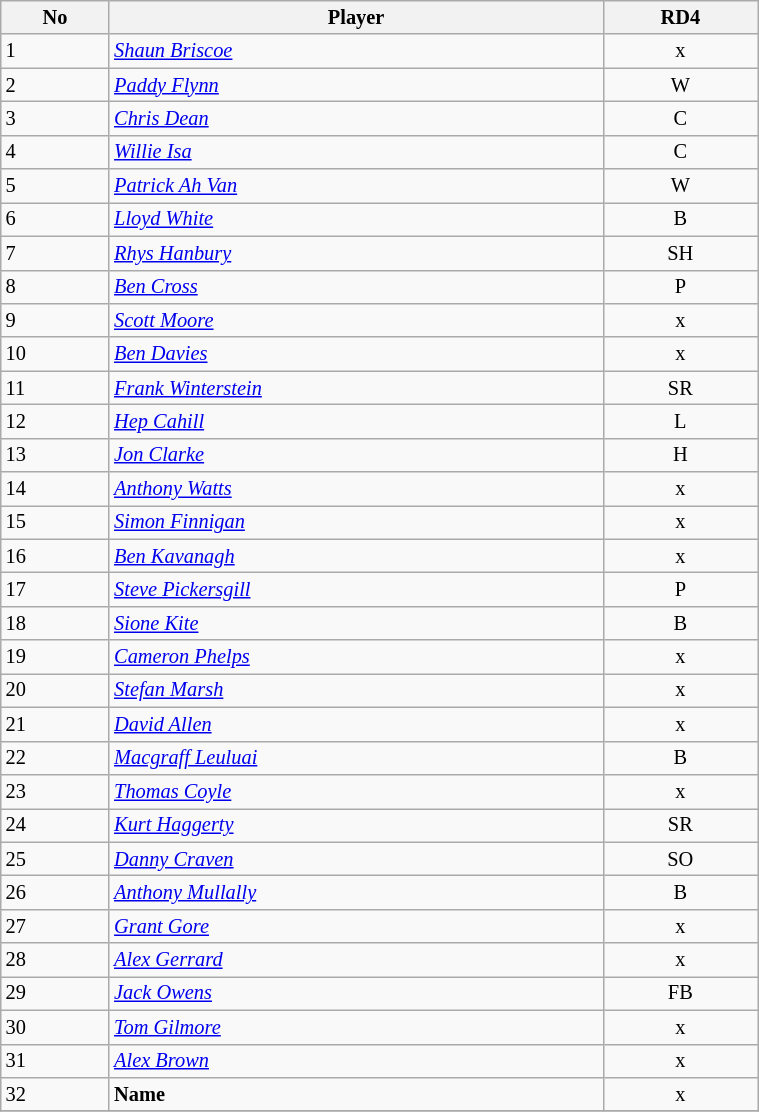<table class="wikitable" style="font-size:85%;" width="40%">
<tr>
<th>No</th>
<th>Player</th>
<th>RD4</th>
</tr>
<tr>
<td>1</td>
<td><em><a href='#'>Shaun Briscoe</a></em></td>
<td align=center>x</td>
</tr>
<tr>
<td>2</td>
<td><em><a href='#'>Paddy Flynn</a></em></td>
<td align=center>W</td>
</tr>
<tr>
<td>3</td>
<td><em><a href='#'>Chris Dean</a></em></td>
<td align=center>C</td>
</tr>
<tr>
<td>4</td>
<td><em><a href='#'>Willie Isa</a></em></td>
<td align=center>C</td>
</tr>
<tr>
<td>5</td>
<td><em><a href='#'>Patrick Ah Van</a></em></td>
<td align=center>W</td>
</tr>
<tr>
<td>6</td>
<td><em><a href='#'>Lloyd White</a></em></td>
<td align=center>B</td>
</tr>
<tr>
<td>7</td>
<td><em><a href='#'>Rhys Hanbury</a></em></td>
<td align=center>SH</td>
</tr>
<tr>
<td>8</td>
<td><em><a href='#'>Ben Cross</a></em></td>
<td align=center>P</td>
</tr>
<tr>
<td>9</td>
<td><em><a href='#'>Scott Moore</a></em></td>
<td align=center>x</td>
</tr>
<tr>
<td>10</td>
<td><em><a href='#'>Ben Davies</a></em></td>
<td align=center>x</td>
</tr>
<tr>
<td>11</td>
<td><em><a href='#'>Frank Winterstein</a></em></td>
<td align=center>SR</td>
</tr>
<tr>
<td>12</td>
<td><em><a href='#'>Hep Cahill</a></em></td>
<td align=center>L</td>
</tr>
<tr>
<td>13</td>
<td><em><a href='#'>Jon Clarke</a></em></td>
<td align=center>H</td>
</tr>
<tr>
<td>14</td>
<td><em><a href='#'>Anthony Watts</a></em></td>
<td align=center>x</td>
</tr>
<tr>
<td>15</td>
<td><em><a href='#'>Simon Finnigan</a></em></td>
<td align=center>x</td>
</tr>
<tr>
<td>16</td>
<td><em><a href='#'>Ben Kavanagh</a></em></td>
<td align=center>x</td>
</tr>
<tr>
<td>17</td>
<td><em><a href='#'>Steve Pickersgill</a></em></td>
<td align=center>P</td>
</tr>
<tr>
<td>18</td>
<td><em><a href='#'>Sione Kite</a></em></td>
<td align=center>B</td>
</tr>
<tr>
<td>19</td>
<td><em><a href='#'>Cameron Phelps</a></em></td>
<td align=center>x</td>
</tr>
<tr>
<td>20</td>
<td><em><a href='#'>Stefan Marsh</a></em></td>
<td align=center>x</td>
</tr>
<tr>
<td>21</td>
<td><em><a href='#'>David Allen</a></em></td>
<td align=center>x</td>
</tr>
<tr>
<td>22</td>
<td><em><a href='#'>Macgraff Leuluai</a></em></td>
<td align=center>B</td>
</tr>
<tr>
<td>23</td>
<td><em><a href='#'>Thomas Coyle</a></em></td>
<td align=center>x</td>
</tr>
<tr>
<td>24</td>
<td><em><a href='#'>Kurt Haggerty</a></em></td>
<td align=center>SR</td>
</tr>
<tr>
<td>25</td>
<td><em><a href='#'>Danny Craven</a></em></td>
<td align=center>SO</td>
</tr>
<tr>
<td>26</td>
<td><em><a href='#'>Anthony Mullally</a></em></td>
<td align=center>B</td>
</tr>
<tr>
<td>27</td>
<td><em><a href='#'>Grant Gore</a></em></td>
<td align=center>x</td>
</tr>
<tr>
<td>28</td>
<td><em><a href='#'>Alex Gerrard</a></em></td>
<td align=center>x</td>
</tr>
<tr>
<td>29</td>
<td><em><a href='#'>Jack Owens</a></em></td>
<td align=center>FB</td>
</tr>
<tr>
<td>30</td>
<td><em><a href='#'>Tom Gilmore</a></em></td>
<td align=center>x</td>
</tr>
<tr>
<td>31</td>
<td><em><a href='#'>Alex Brown</a></em></td>
<td align=center>x</td>
</tr>
<tr>
<td>32</td>
<td><strong>Name</strong></td>
<td align=center>x</td>
</tr>
<tr>
</tr>
</table>
